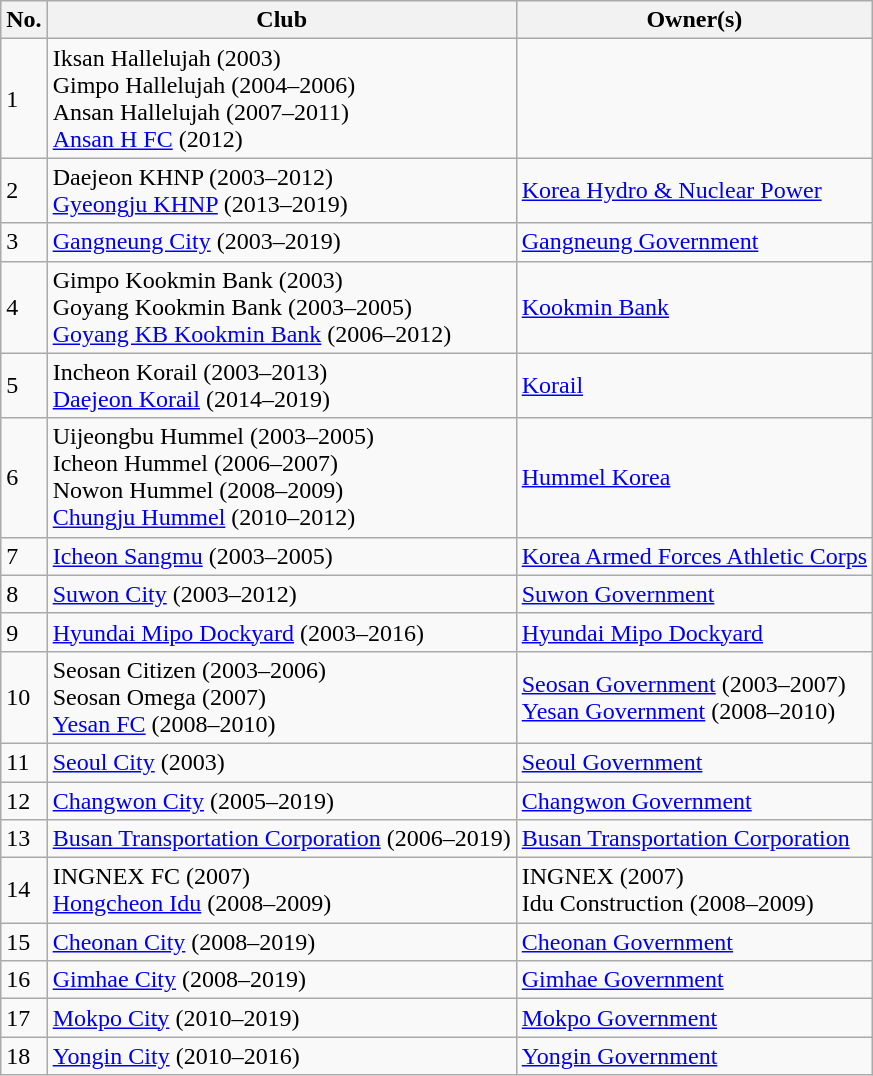<table class="wikitable">
<tr>
<th>No.</th>
<th>Club</th>
<th>Owner(s)</th>
</tr>
<tr>
<td>1</td>
<td>Iksan Hallelujah (2003)<br>Gimpo Hallelujah (2004–2006)<br>Ansan Hallelujah (2007–2011)<br><a href='#'>Ansan H FC</a> (2012)</td>
<td></td>
</tr>
<tr>
<td>2</td>
<td>Daejeon KHNP (2003–2012)<br><a href='#'>Gyeongju KHNP</a> (2013–2019)</td>
<td><a href='#'>Korea Hydro & Nuclear Power</a></td>
</tr>
<tr>
<td>3</td>
<td><a href='#'>Gangneung City</a> (2003–2019)</td>
<td><a href='#'>Gangneung Government</a></td>
</tr>
<tr>
<td>4</td>
<td>Gimpo Kookmin Bank (2003)<br>Goyang Kookmin Bank (2003–2005)<br><a href='#'>Goyang KB Kookmin Bank</a> (2006–2012)</td>
<td><a href='#'>Kookmin Bank</a></td>
</tr>
<tr>
<td>5</td>
<td>Incheon Korail (2003–2013)<br><a href='#'>Daejeon Korail</a> (2014–2019)</td>
<td><a href='#'>Korail</a></td>
</tr>
<tr>
<td>6</td>
<td>Uijeongbu Hummel (2003–2005)<br>Icheon Hummel (2006–2007)<br>Nowon Hummel (2008–2009)<br><a href='#'>Chungju Hummel</a> (2010–2012)</td>
<td><a href='#'>Hummel Korea</a></td>
</tr>
<tr>
<td>7</td>
<td><a href='#'>Icheon Sangmu</a> (2003–2005)</td>
<td><a href='#'>Korea Armed Forces Athletic Corps</a></td>
</tr>
<tr>
<td>8</td>
<td><a href='#'>Suwon City</a> (2003–2012)</td>
<td><a href='#'>Suwon Government</a></td>
</tr>
<tr>
<td>9</td>
<td><a href='#'>Hyundai Mipo Dockyard</a> (2003–2016)</td>
<td><a href='#'>Hyundai Mipo Dockyard</a></td>
</tr>
<tr>
<td>10</td>
<td>Seosan Citizen (2003–2006)<br>Seosan Omega (2007)<br><a href='#'>Yesan FC</a> (2008–2010)</td>
<td><a href='#'>Seosan Government</a> (2003–2007)<br><a href='#'>Yesan Government</a> (2008–2010)</td>
</tr>
<tr>
<td>11</td>
<td><a href='#'>Seoul City</a> (2003)</td>
<td><a href='#'>Seoul Government</a></td>
</tr>
<tr>
<td>12</td>
<td><a href='#'>Changwon City</a> (2005–2019)</td>
<td><a href='#'>Changwon Government</a></td>
</tr>
<tr>
<td>13</td>
<td><a href='#'>Busan Transportation Corporation</a> (2006–2019)</td>
<td><a href='#'>Busan Transportation Corporation</a></td>
</tr>
<tr>
<td>14</td>
<td>INGNEX FC (2007)<br><a href='#'>Hongcheon Idu</a> (2008–2009)</td>
<td>INGNEX (2007)<br>Idu Construction (2008–2009)</td>
</tr>
<tr>
<td>15</td>
<td><a href='#'>Cheonan City</a> (2008–2019)</td>
<td><a href='#'>Cheonan Government</a></td>
</tr>
<tr>
<td>16</td>
<td><a href='#'>Gimhae City</a> (2008–2019)</td>
<td><a href='#'>Gimhae Government</a></td>
</tr>
<tr>
<td>17</td>
<td><a href='#'>Mokpo City</a> (2010–2019)</td>
<td><a href='#'>Mokpo Government</a></td>
</tr>
<tr>
<td>18</td>
<td><a href='#'>Yongin City</a> (2010–2016)</td>
<td><a href='#'>Yongin Government</a></td>
</tr>
</table>
